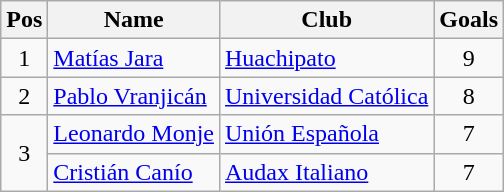<table class="wikitable" border="1">
<tr>
<th width="23">Pos</th>
<th>Name</th>
<th>Club</th>
<th>Goals</th>
</tr>
<tr>
<td align=center>1</td>
<td> <a href='#'>Matías Jara</a></td>
<td><a href='#'>Huachipato</a></td>
<td align=center>9</td>
</tr>
<tr>
<td align=center>2</td>
<td> <a href='#'>Pablo Vranjicán</a></td>
<td><a href='#'>Universidad Católica</a></td>
<td align=center>8</td>
</tr>
<tr>
<td align=center rowspan=4>3</td>
<td> <a href='#'>Leonardo Monje</a></td>
<td><a href='#'>Unión Española</a></td>
<td align=center>7</td>
</tr>
<tr>
<td> <a href='#'>Cristián Canío</a></td>
<td><a href='#'>Audax Italiano</a></td>
<td align=center>7</td>
</tr>
</table>
